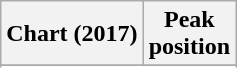<table class="wikitable sortable">
<tr>
<th>Chart (2017)</th>
<th>Peak<br>position</th>
</tr>
<tr>
</tr>
<tr>
</tr>
<tr>
</tr>
</table>
